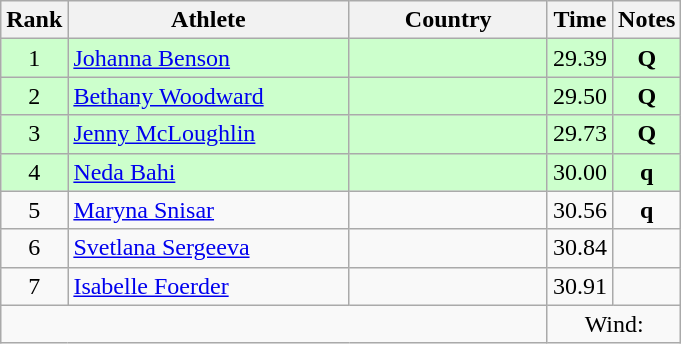<table class="wikitable sortable" style="text-align:center">
<tr>
<th>Rank</th>
<th style="width:180px">Athlete</th>
<th style="width:125px">Country</th>
<th>Time</th>
<th>Notes</th>
</tr>
<tr style="background:#cfc;">
<td>1</td>
<td style="text-align:left;"><a href='#'>Johanna Benson</a></td>
<td style="text-align:left;"></td>
<td>29.39</td>
<td><strong>Q</strong></td>
</tr>
<tr style="background:#cfc;">
<td>2</td>
<td style="text-align:left;"><a href='#'>Bethany Woodward</a></td>
<td style="text-align:left;"></td>
<td>29.50</td>
<td><strong>Q</strong></td>
</tr>
<tr style="background:#cfc;">
<td>3</td>
<td style="text-align:left;"><a href='#'>Jenny McLoughlin</a></td>
<td style="text-align:left;"></td>
<td>29.73</td>
<td><strong>Q</strong></td>
</tr>
<tr style="background:#cfc;">
<td>4</td>
<td style="text-align:left;"><a href='#'>Neda Bahi</a></td>
<td style="text-align:left;"></td>
<td>30.00</td>
<td><strong>q</strong></td>
</tr>
<tr>
<td>5</td>
<td style="text-align:left;"><a href='#'>Maryna Snisar</a></td>
<td style="text-align:left;"></td>
<td>30.56</td>
<td><strong>q</strong></td>
</tr>
<tr>
<td>6</td>
<td style="text-align:left;"><a href='#'>Svetlana Sergeeva</a></td>
<td style="text-align:left;"></td>
<td>30.84</td>
<td></td>
</tr>
<tr>
<td>7</td>
<td style="text-align:left;"><a href='#'>Isabelle Foerder</a></td>
<td style="text-align:left;"></td>
<td>30.91</td>
<td></td>
</tr>
<tr class="sortbottom">
<td colspan="3"></td>
<td colspan="2">Wind:</td>
</tr>
</table>
